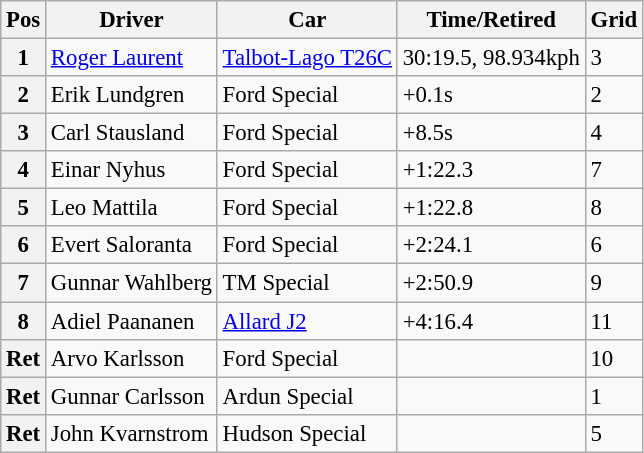<table class="wikitable" style="font-size: 95%;">
<tr>
<th>Pos</th>
<th>Driver</th>
<th>Car</th>
<th>Time/Retired</th>
<th>Grid</th>
</tr>
<tr>
<th>1</th>
<td> <a href='#'>Roger Laurent</a></td>
<td><a href='#'>Talbot-Lago T26C</a></td>
<td>30:19.5, 98.934kph</td>
<td>3</td>
</tr>
<tr>
<th>2</th>
<td> Erik Lundgren</td>
<td>Ford Special</td>
<td>+0.1s</td>
<td>2</td>
</tr>
<tr>
<th>3</th>
<td> Carl Stausland</td>
<td>Ford Special</td>
<td>+8.5s</td>
<td>4</td>
</tr>
<tr>
<th>4</th>
<td>Einar Nyhus</td>
<td>Ford Special</td>
<td>+1:22.3</td>
<td>7</td>
</tr>
<tr>
<th>5</th>
<td> Leo Mattila</td>
<td>Ford Special</td>
<td>+1:22.8</td>
<td>8</td>
</tr>
<tr>
<th>6</th>
<td> Evert Saloranta</td>
<td>Ford Special</td>
<td>+2:24.1</td>
<td>6</td>
</tr>
<tr>
<th>7</th>
<td> Gunnar Wahlberg</td>
<td>TM Special</td>
<td>+2:50.9</td>
<td>9</td>
</tr>
<tr>
<th>8</th>
<td> Adiel Paananen</td>
<td><a href='#'>Allard J2</a></td>
<td>+4:16.4</td>
<td>11</td>
</tr>
<tr>
<th>Ret</th>
<td> Arvo Karlsson</td>
<td>Ford Special</td>
<td></td>
<td>10</td>
</tr>
<tr>
<th>Ret</th>
<td> Gunnar Carlsson</td>
<td>Ardun Special</td>
<td></td>
<td>1</td>
</tr>
<tr>
<th>Ret</th>
<td> John Kvarnstrom</td>
<td>Hudson Special</td>
<td></td>
<td>5</td>
</tr>
</table>
